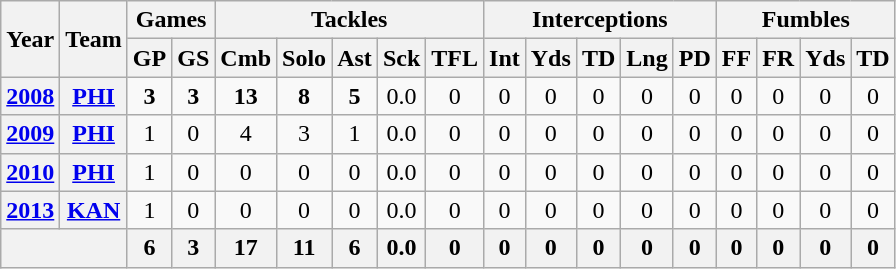<table class="wikitable" style="text-align:center">
<tr>
<th rowspan="2">Year</th>
<th rowspan="2">Team</th>
<th colspan="2">Games</th>
<th colspan="5">Tackles</th>
<th colspan="5">Interceptions</th>
<th colspan="4">Fumbles</th>
</tr>
<tr>
<th>GP</th>
<th>GS</th>
<th>Cmb</th>
<th>Solo</th>
<th>Ast</th>
<th>Sck</th>
<th>TFL</th>
<th>Int</th>
<th>Yds</th>
<th>TD</th>
<th>Lng</th>
<th>PD</th>
<th>FF</th>
<th>FR</th>
<th>Yds</th>
<th>TD</th>
</tr>
<tr>
<th><a href='#'>2008</a></th>
<th><a href='#'>PHI</a></th>
<td><strong>3</strong></td>
<td><strong>3</strong></td>
<td><strong>13</strong></td>
<td><strong>8</strong></td>
<td><strong>5</strong></td>
<td>0.0</td>
<td>0</td>
<td>0</td>
<td>0</td>
<td>0</td>
<td>0</td>
<td>0</td>
<td>0</td>
<td>0</td>
<td>0</td>
<td>0</td>
</tr>
<tr>
<th><a href='#'>2009</a></th>
<th><a href='#'>PHI</a></th>
<td>1</td>
<td>0</td>
<td>4</td>
<td>3</td>
<td>1</td>
<td>0.0</td>
<td>0</td>
<td>0</td>
<td>0</td>
<td>0</td>
<td>0</td>
<td>0</td>
<td>0</td>
<td>0</td>
<td>0</td>
<td>0</td>
</tr>
<tr>
<th><a href='#'>2010</a></th>
<th><a href='#'>PHI</a></th>
<td>1</td>
<td>0</td>
<td>0</td>
<td>0</td>
<td>0</td>
<td>0.0</td>
<td>0</td>
<td>0</td>
<td>0</td>
<td>0</td>
<td>0</td>
<td>0</td>
<td>0</td>
<td>0</td>
<td>0</td>
<td>0</td>
</tr>
<tr>
<th><a href='#'>2013</a></th>
<th><a href='#'>KAN</a></th>
<td>1</td>
<td>0</td>
<td>0</td>
<td>0</td>
<td>0</td>
<td>0.0</td>
<td>0</td>
<td>0</td>
<td>0</td>
<td>0</td>
<td>0</td>
<td>0</td>
<td>0</td>
<td>0</td>
<td>0</td>
<td>0</td>
</tr>
<tr>
<th colspan="2"></th>
<th>6</th>
<th>3</th>
<th>17</th>
<th>11</th>
<th>6</th>
<th>0.0</th>
<th>0</th>
<th>0</th>
<th>0</th>
<th>0</th>
<th>0</th>
<th>0</th>
<th>0</th>
<th>0</th>
<th>0</th>
<th>0</th>
</tr>
</table>
